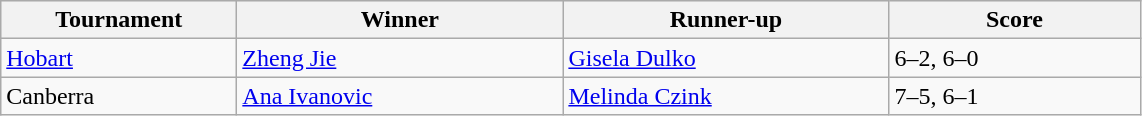<table class="wikitable">
<tr style="background:#efefef;">
<th style="width:150px;">Tournament</th>
<th style="width:210px;">Winner</th>
<th style="width:210px;">Runner-up</th>
<th style="width:160px;">Score</th>
</tr>
<tr>
<td><a href='#'>Hobart</a></td>
<td> <a href='#'>Zheng Jie</a></td>
<td> <a href='#'>Gisela Dulko</a></td>
<td>6–2, 6–0</td>
</tr>
<tr>
<td>Canberra</td>
<td> <a href='#'>Ana Ivanovic</a></td>
<td> <a href='#'>Melinda Czink</a></td>
<td>7–5, 6–1</td>
</tr>
</table>
